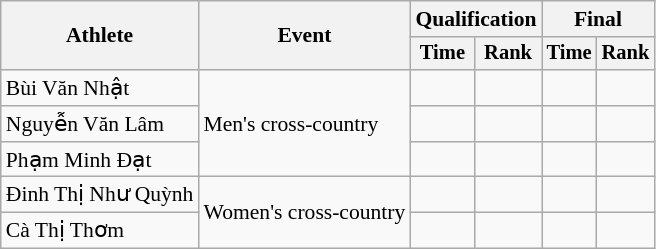<table class="wikitable" style="font-size:90%">
<tr>
<th rowspan="2">Athlete</th>
<th rowspan="2">Event</th>
<th colspan="2">Qualification</th>
<th colspan="2">Final</th>
</tr>
<tr style="font-size:95%">
<th>Time</th>
<th>Rank</th>
<th>Time</th>
<th>Rank</th>
</tr>
<tr align="center">
<td align="left">Bùi Văn Nhật</td>
<td rowspan="3" align="left">Men's cross-country</td>
<td></td>
<td></td>
<td></td>
<td></td>
</tr>
<tr align="center">
<td align="left">Nguyễn Văn Lâm</td>
<td></td>
<td></td>
<td></td>
<td></td>
</tr>
<tr align="center">
<td align="left">Phạm Minh Đạt</td>
<td></td>
<td></td>
<td></td>
<td></td>
</tr>
<tr align="center">
<td align="left">Đinh Thị Như Quỳnh</td>
<td rowspan="2" align="left">Women's cross-country</td>
<td></td>
<td></td>
<td></td>
<td></td>
</tr>
<tr align="center">
<td align="left">Cà Thị Thơm</td>
<td></td>
<td></td>
<td></td>
<td></td>
</tr>
</table>
